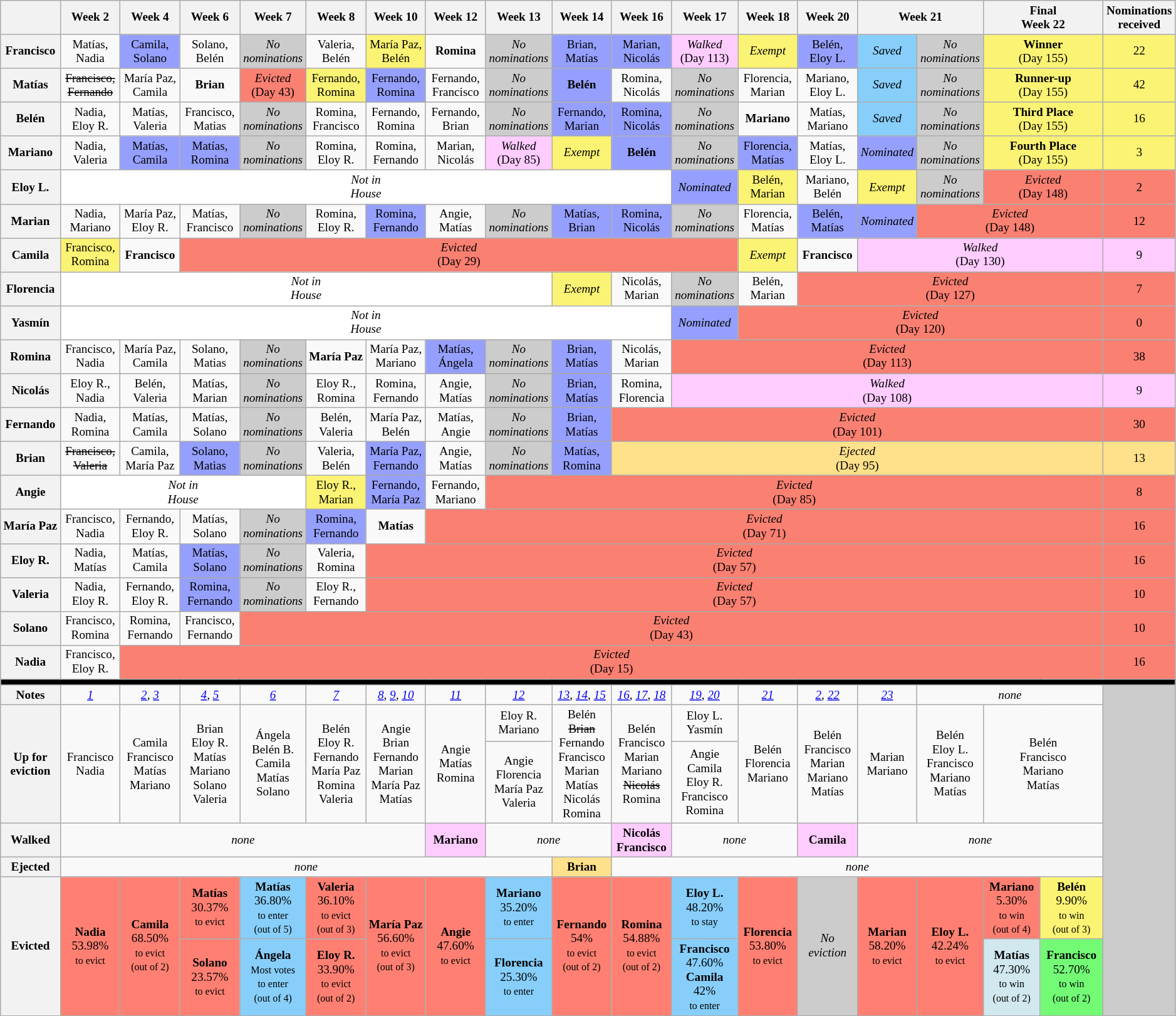<table class="wikitable" style="text-align:center; font-size:80%; line-height:15px">
<tr>
<th style="width: 5%;"></th>
<th style="width: 5%;">Week 2</th>
<th style="width: 5%;">Week 4</th>
<th style="width: 5%;">Week 6</th>
<th style="width: 5%;">Week 7</th>
<th style="width: 5%;">Week 8</th>
<th style="width: 5%;">Week 10</th>
<th style="width: 5%;">Week 12</th>
<th style="width: 5%;">Week 13</th>
<th style="width: 5%;">Week 14</th>
<th style="width: 5%;">Week 16</th>
<th style="width: 5%;">Week 17</th>
<th style="width: 5%;">Week 18</th>
<th style="width: 5%;">Week 20</th>
<th colspan="2" style="width: 10%;">Week 21</th>
<th colspan="2" style="width: 10%;">Final<br>Week 22</th>
<th style="width: 5%;">Nominations<br>received</th>
</tr>
<tr>
<th>Francisco</th>
<td>Matías,<br>Nadia</td>
<td style="background:#959FFD">Camila,<br>Solano</td>
<td>Solano,<br>Belén</td>
<td style="background-color: rgb(204, 204, 204);"><em>No<br>nominations</em></td>
<td>Valeria,<br>Belén</td>
<td style="background:#FBF373" nowrap>María Paz,<br>Belén</td>
<td><strong>Romina</strong></td>
<td style="background-color: rgb(204, 204, 204);"><em>No<br>nominations</em></td>
<td style="background-color: rgb(149, 159, 253);">Brian,<br>Matías<br></td>
<td style="background: rgb(149, 159, 253);">Marian,<br>Nicolás</td>
<td colspan="1" style="background-color: rgb(255, 204, 255);"><em>Walked</em><br>(Day 113)</td>
<td style="background-color: rgb(251, 243, 115);"><em>Exempt</em></td>
<td style="background:#959FFD">Belén,<br>Eloy L.</td>
<td style="background-color: rgb(135, 206, 250);"><em>Saved</em></td>
<td style="background-color: rgb(204, 204, 204);"><em>No<br>nominations</em></td>
<td colspan="2" style="background-color: rgb(251, 243, 115);"><strong>Winner</strong><br>(Day 155)</td>
<td style="background-color: rgb(251, 243, 115);">22</td>
</tr>
<tr>
<th>Matías</th>
<td><s>Francisco,<br>Fernando</s></td>
<td nowrap>María Paz,<br>Camila</td>
<td><strong>Brian</strong></td>
<td style="background: rgb(250, 128, 114);"><em>Evicted</em><br>(Day 43)</td>
<td style="background:#FBF373">Fernando,<br>Romina</td>
<td style="background:#959FFD">Fernando,<br>Romina</td>
<td>Fernando,<br>Francisco</td>
<td style="background-color: rgb(204,204, 204);"><em>No<br>nominations</em></td>
<td style="background-color: rgb(149, 159, 253);"><strong>Belén</strong></td>
<td>Romina,<br>Nicolás</td>
<td style="background-color: rgb(204, 204, 204);"><em>No<br>nominations</em></td>
<td>Florencia,<br>Marian</td>
<td>Mariano,<br>Eloy L.</td>
<td style="background-color: rgb(135, 206, 250);"><em>Saved</em></td>
<td style="background-color: rgb(204, 204, 204);"><em>No<br>nominations</em></td>
<td colspan="2" style="background-color: rgb(251, 243, 115);"><strong>Runner-up</strong><br>(Day 155)</td>
<td style="background-color: rgb(251, 243, 115);">42</td>
</tr>
<tr>
<th>Belén</th>
<td>Nadia,<br>Eloy R.</td>
<td>Matías,<br>Valeria</td>
<td>Francisco,<br>Matias</td>
<td style="background-color: rgb(204, 204, 204);"><em>No<br>nominations</em></td>
<td>Romina,<br>Francisco</td>
<td>Fernando,<br>Romina</td>
<td>Fernando,<br>Brian</td>
<td style="background: rgb(204, 204, 204);"><em>No<br>nominations</em></td>
<td style="background: rgb(149, 159, 253);">Fernando,<br>Marian</td>
<td style="background: rgb(149, 159, 253);">Romina,<br>Nicolás</td>
<td style="background-color: rgb(204, 204, 204);"><em>No<br>nominations</em></td>
<td><strong>Mariano</strong></td>
<td>Matías,<br>Mariano</td>
<td style="background-color: rgb(135, 206, 250);"><em>Saved</em></td>
<td style="background-color: rgb(204, 204, 204);"><em>No<br>nominations</em></td>
<td colspan="2" style="background-color: rgb(251, 243, 115);"><strong>Third Place</strong><br>(Day 155)</td>
<td style="background-color: rgb(251, 243, 115);">16</td>
</tr>
<tr>
<th>Mariano</th>
<td>Nadia,<br>Valeria</td>
<td style="background-color: rgb(149, 159, 253);">Matías,<br>Camila</td>
<td style="background-color: rgb(149, 159, 253);">Matías,<br>Romina</td>
<td style="background-color: rgb(204, 204, 204);"><em>No<br>nominations</em></td>
<td>Romina,<br>Eloy R.</td>
<td>Romina,<br>Fernando</td>
<td>Marian,<br>Nicolás</td>
<td style="background-color: rgb(255, 204, 255);"><em>Walked</em><br>(Day 85)</td>
<td style="background-color: rgb(251, 243, 115);"><em>Exempt</em></td>
<td style="background: rgb(149, 159, 253);"><strong>Belén</strong></td>
<td style="background: rgb(204, 204, 204);"><em>No<br>nominations</em></td>
<td style="background: rgb(149, 159, 253);">Florencia,<br>Matías</td>
<td>Matías,<br>Eloy L.</td>
<td style="background-color: rgb(149, 159, 253);"><em>Nominated</em></td>
<td style="background-color: rgb(204, 204, 204);"><em>No<br>nominations</em></td>
<td colspan="2" style="background-color: rgb(251, 243, 115);"><strong>Fourth Place</strong><br>(Day 155)</td>
<td style="background-color: rgb(251, 243, 115);">3</td>
</tr>
<tr>
<th>Eloy L.</th>
<td colspan="10" style="background-color: white;"><em>Not in<br>House</em></td>
<td style="background-color: rgb(149, 159, 253);"><em>Nominated</em></td>
<td style="background-color: rgb(251, 243, 115);">Belén,<br>Marian</td>
<td>Mariano,<br>Belén</td>
<td style="background-color: rgb(251, 243, 115);"><em>Exempt</em></td>
<td style="background-color: rgb(204, 204, 204);"><em>No<br>nominations</em></td>
<td colspan="2" style="background-color: rgb(250, 128, 114);"><em>Evicted</em><br>(Day 148)</td>
<td style="background-color: rgb(250, 128, 114);">2</td>
</tr>
<tr>
<th>Marian</th>
<td>Nadia,<br>Mariano</td>
<td>María Paz,<br>Eloy R.</td>
<td>Matías,<br>Francisco</td>
<td style="background-color: rgb(204, 204, 204);"><em>No<br>nominations</em></td>
<td>Romina,<br>Eloy R.</td>
<td style="background:#959FFD">Romina,<br>Fernando</td>
<td>Angie,<br>Matías</td>
<td style="background-color: rgb(204, 204, 204);"><em>No<br>nominations</em></td>
<td style="background-color: rgb(149, 159, 253);">Matías,<br>Brian</td>
<td style="background: rgb(149, 159, 253);">Romina,<br>Nicolás</td>
<td style="background-color: rgb(204, 204, 204);"><em>No<br>nominations</em></td>
<td>Florencia,<br>Matías</td>
<td style="background-color: rgb(149, 159, 253);">Belén,<br>Matías</td>
<td style="background-color: rgb(149, 159, 253);"><em>Nominated</em></td>
<td colspan="3" style="background-color: rgb(250, 128, 114);"><em>Evicted</em><br>(Day 148)</td>
<td style="background-color: rgb(250, 128, 114);">12</td>
</tr>
<tr>
<th>Camila</th>
<td style="background:#FBF373">Francisco,<br>Romina</td>
<td><strong>Francisco</strong></td>
<td colspan="9" style="background: rgb(250, 128, 114);"><em>Evicted</em><br>(Day 29)</td>
<td style="background-color: rgb(251, 243, 115);"><em>Exempt</em></td>
<td><strong>Francisco</strong></td>
<td colspan="4" style="background-color: rgb(255, 204, 255);"><em>Walked</em><br>(Day 130)</td>
<td style="background-color: rgb(255, 204, 255);">9</td>
</tr>
<tr>
<th>Florencia</th>
<td colspan="8" style="background-color: white;"><em>Not in<br>House</em></td>
<td style="background-color: rgb(251, 243, 115);"><em>Exempt</em></td>
<td>Nicolás,<br>Marian</td>
<td style="background-color: rgb(204, 204, 204);"><em>No<br>nominations</em></td>
<td>Belén,<br>Marian</td>
<td colspan="5" style="background: rgb(250, 128, 114);"><em>Evicted</em><br>(Day 127)</td>
<td style="background: rgb(250, 128, 114);">7</td>
</tr>
<tr>
<th>Yasmín</th>
<td colspan="10" style="background-color: white;"><em>Not in<br>House</em></td>
<td style="background: rgb(149, 159, 253);"><em>Nominated</em></td>
<td colspan="6" style="background: rgb(250, 128, 114);"><em>Evicted</em><br>(Day 120)</td>
<td style="background: rgb(250, 128, 114);">0</td>
</tr>
<tr>
<th>Romina</th>
<td>Francisco,<br>Nadia</td>
<td>María Paz,<br>Camila</td>
<td>Solano,<br>Matias</td>
<td style="background-color: rgb(204, 204, 204);"><em>No<br>nominations</em></td>
<td><strong>María Paz</strong></td>
<td>María Paz,<br>Mariano</td>
<td style="background:#959FFD">Matías,<br>Ángela</td>
<td style="background-color: rgb(204, 204, 204);"><em>No<br>nominations</em></td>
<td style="background-color: rgb(149, 159, 253);">Brian,<br>Matías</td>
<td>Nicolás,<br>Marian</td>
<td colspan="7" style="background: rgb(250, 128, 114);"><em>Evicted</em><br>(Day 113)</td>
<td style="background: rgb(250, 128, 114);">38</td>
</tr>
<tr>
<th>Nicolás</th>
<td>Eloy R.,<br>Nadia</td>
<td>Belén,<br>Valeria</td>
<td>Matías,<br>Marian</td>
<td style="background-color: rgb(204, 204, 204);"><em>No<br>nominations</em></td>
<td>Eloy R.,<br>Romina</td>
<td>Romina,<br>Fernando</td>
<td>Angie,<br>Matías</td>
<td style="background-color: rgb(204, 204, 204);"><em>No<br>nominations</em></td>
<td style="background-color: rgb(149, 159, 253);">Brian,<br>Matías</td>
<td>Romina,<br>Florencia</td>
<td colspan="7" style="background-color: rgb(255, 204, 255);"><em>Walked</em><br>(Day 108)</td>
<td style="background-color: rgb(255, 204, 255);">9</td>
</tr>
<tr>
<th>Fernando</th>
<td>Nadia,<br>Romina</td>
<td>Matías,<br>Camila</td>
<td>Matías,<br>Solano</td>
<td style="background-color: rgb(204, 204, 204);"><em>No<br>nominations</em></td>
<td>Belén,<br>Valeria</td>
<td>María Paz,<br>Belén</td>
<td>Matías,<br>Angie</td>
<td style="background-color: rgb(204, 204, 204);"><em>No<br>nominations</em></td>
<td style="background-color: rgb(149, 159, 253);">Brian,<br>Matías</td>
<td colspan="8" style="background: rgb(250, 128, 114);"><em>Evicted</em><br>(Day 101)</td>
<td style="background: rgb(250, 128, 114);">30</td>
</tr>
<tr>
<th>Brian</th>
<td><s>Francisco,<br>Valeria</s></td>
<td>Camila,<br>María Paz</td>
<td style="background:#959FFD">Solano,<br>Matias</td>
<td style="background-color: rgb(204, 204, 204);"><em>No<br>nominations</em></td>
<td>Valeria,<br>Belén</td>
<td style="background:#959FFD">María Paz,<br>Fernando</td>
<td>Angie,<br>Matías</td>
<td style="background-color: rgb(204, 204, 204);"><em>No<br>nominations</em></td>
<td style="background-color: rgb(149, 159, 253);">Matías,<br>Romina</td>
<td colspan="8" style="background-color: rgb(255, 224, 139);"><em>Ejected</em><br>(Day 95)</td>
<td style="background-color: #FFE08B;">13</td>
</tr>
<tr>
<th>Angie</th>
<td colspan="4" style="background: white;"><em>Not in<br>House</em></td>
<td style="background:#FBF373">Eloy R.,<br>Marian</td>
<td style="background:#959FFD">Fernando,<br>María Paz</td>
<td>Fernando,<br>Mariano</td>
<td colspan="10" style="background: rgb(250, 128, 114);"><em>Evicted</em><br>(Day 85)</td>
<td style="background: rgb(250, 128, 114);">8</td>
</tr>
<tr>
<th>María Paz</th>
<td>Francisco,<br>Nadia</td>
<td>Fernando,<br>Eloy R.</td>
<td>Matías,<br>Solano</td>
<td style="background: rgb(204, 204, 204);"><em>No<br>nominations</em></td>
<td style="background:#959FFD">Romina,<br>Fernando</td>
<td><strong>Matías</strong></td>
<td colspan="11" style="background: rgb(250, 128, 114);"><em>Evicted</em><br>(Day 71)</td>
<td style="background: rgb(250, 128, 114);">16</td>
</tr>
<tr>
<th>Eloy R.</th>
<td>Nadia,<br>Matías</td>
<td>Matías,<br>Camila</td>
<td style="background:#959FFD">Matías,<br>Solano</td>
<td style="background-color: rgb(204, 204, 204);"><em>No<br>nominations</em></td>
<td>Valeria,<br>Romina</td>
<td colspan="12" style="background: rgb(250, 128, 114);"><em>Evicted</em><br>(Day 57)</td>
<td style="background: rgb(250, 128, 114);">16</td>
</tr>
<tr>
<th>Valeria</th>
<td>Nadia,<br>Eloy R.</td>
<td>Fernando,<br>Eloy R.</td>
<td style="background:#959FFD">Romina,<br>Fernando</td>
<td style="background-color: rgb(204, 204, 204);"><em>No<br>nominations</em></td>
<td>Eloy R.,<br>Fernando</td>
<td colspan="12" style="background: rgb(250, 128, 114);"><em>Evicted</em><br>(Day 57)</td>
<td style="background: rgb(250, 128, 114);">10</td>
</tr>
<tr>
<th>Solano</th>
<td>Francisco,<br>Romina</td>
<td>Romina,<br>Fernando</td>
<td>Francisco,<br>Fernando</td>
<td colspan="14" style="background: rgb(250, 128, 114);"><em>Evicted</em><br>(Day 43)</td>
<td style="background: rgb(250, 128, 114);">10</td>
</tr>
<tr>
<th>Nadia</th>
<td>Francisco,<br>Eloy R.</td>
<td colspan="16" style="background: rgb(250, 128, 114);"><em>Evicted</em><br>(Day 15)</td>
<td style="background: rgb(250, 128, 114);">16</td>
</tr>
<tr>
<td colspan="19" style="background: black;"></td>
</tr>
<tr>
<th>Notes</th>
<td><em><a href='#'>1</a></em></td>
<td><em><a href='#'>2</a>, <a href='#'>3</a></em></td>
<td><em><a href='#'>4</a>, <a href='#'>5</a></em></td>
<td><em><a href='#'>6</a></em></td>
<td><em><a href='#'>7</a></em></td>
<td><em><a href='#'>8</a>, <a href='#'>9</a>, <a href='#'>10</a></em></td>
<td><em><a href='#'>11</a></em></td>
<td><em><a href='#'>12</a></em></td>
<td><em><a href='#'>13</a></em>, <em><a href='#'>14</a></em>, <em><a href='#'>15</a> </em></td>
<td><em><a href='#'>16</a></em>, <em><a href='#'>17</a></em>, <em><a href='#'>18</a></em></td>
<td><em><a href='#'>19</a></em>, <em><a href='#'>20</a></em></td>
<td><em><a href='#'>21</a></em></td>
<td><em><a href='#'>2</a>, <a href='#'>22</a></em></td>
<td><em><a href='#'>23</a></em></td>
<td colspan="3"><em>none</em></td>
<td rowspan=7 style="background:#CCCCCC"></td>
</tr>
<tr>
<th rowspan="2">Up for<br>eviction</th>
<td rowspan="2">Francisco<br>Nadia</td>
<td rowspan="2">Camila<br>Francisco<br>Matías<br>Mariano</td>
<td rowspan="2">Brian<br>Eloy R.<br>Matías<br>Mariano<br>Solano<br>Valeria</td>
<td rowspan="2">Ángela<br>Belén B.<br>Camila<br>Matías<br>Solano</td>
<td rowspan="2">Belén<br>Eloy R.<br>Fernando<br>María Paz<br>Romina<br>Valeria</td>
<td rowspan="2">Angie<br>Brian<br>Fernando<br>Marian<br>María Paz<br>Matías</td>
<td rowspan="2">Angie<br>Matías<br>Romina</td>
<td>Eloy R.<br>Mariano</td>
<td rowspan="2">Belén<br><s>Brian</s><br>Fernando<br>Francisco<br>Marian<br>Matías<br>Nicolás<br>Romina</td>
<td rowspan="2">Belén<br>Francisco<br>Marian<br>Mariano<br><s>Nicolás</s><br>Romina</td>
<td>Eloy L.<br>Yasmín</td>
<td rowspan="2">Belén<br>Florencia<br>Mariano</td>
<td rowspan="2">Belén<br>Francisco<br>Marian<br>Mariano<br>Matías</td>
<td rowspan="2">Marian<br>Mariano</td>
<td rowspan="2">Belén<br>Eloy L.<br>Francisco<br>Mariano<br>Matías</td>
<td colspan="2" rowspan="2">Belén<br>Francisco<br>Mariano<br>Matías</td>
</tr>
<tr>
<td>Angie<br>Florencia<br>María Paz<br>Valeria</td>
<td>Angie<br>Camila<br>Eloy R.<br>Francisco<br>Romina</td>
</tr>
<tr>
<th>Walked</th>
<td colspan="6"><em>none</em></td>
<td style="background:#fcf;"><strong>Mariano</strong></td>
<td colspan="2" style="background-image: none; background-repeat: repeat; background-attachment: scroll; background-position: 0% 0%; background-clip: border-box; background-origin: padding-box; background-size: auto auto;"><em>none</em></td>
<td style="background:#fcf;"><strong>Nicolás<br>Francisco</strong></td>
<td colspan="2"><em>none</em></td>
<td style="background:#fcf;"><strong>Camila</strong></td>
<td colspan="4" style="background-image: none; background-repeat: repeat; background-attachment: scroll; background-position: 0% 0%; background-clip: border-box; background-origin: padding-box; background-size: auto auto;"><em>none</em></td>
</tr>
<tr>
<th>Ejected</th>
<td colspan="8"><em>none</em></td>
<td style="background: #FFE08B;"><strong>Brian</strong></td>
<td colspan="8" style="background-image: none; background-repeat: repeat; background-attachment: scroll; background-position: 0% 0%; background-clip: border-box; background-origin: padding-box; background-size: auto auto;"><em>none</em></td>
</tr>
<tr>
<th rowspan=2>Evicted</th>
<td rowspan=2 style="background:#FF8072"><strong>Nadia</strong><br>53.98%<br><small>to evict</small></td>
<td rowspan=2 style="background:#FF8072"><strong>Camila</strong><br>68.50%<br><small>to evict<br>(out of 2)</small></td>
<td style="background:#FF8072"><strong>Matías</strong><br>30.37%<br><small>to evict</small></td>
<td style="background: rgb(135, 206, 250);"><strong>Matías</strong><br>36.80%<br><small>to enter<br>(out of 5)</small></td>
<td style="background:#FF8072"><strong>Valeria</strong><br>36.10%<br><small>to evict<br>(out of 3)</small></td>
<td rowspan="2" style="background: rgb(255, 128, 114);"><strong>María Paz</strong><br>56.60%<br><small>to evict<br>(out of 3)</small></td>
<td rowspan="2" style="background-color: rgb(255, 128, 114);"><strong>Angie</strong><br>47.60%<br><small>to evict<br></small></td>
<td style="background-color: rgb(135, 206, 250);"><strong>Mariano</strong><br>35.20%<br><small>to enter</small></td>
<td rowspan="2" style="background-color: rgb(255, 128, 114);"><strong>Fernando</strong><br>54%<br><small>to evict<br></small><small>(out of 2)</small></td>
<td rowspan="2" style="background-color: rgb(255, 128, 114);"><strong>Romina</strong><br>54.88%<br><small>to evict<br></small><small>(out of 2)</small></td>
<td style="background-color: rgb(135, 206, 250);"><strong>Eloy L.</strong><br>48.20%<br><small>to stay</small></td>
<td rowspan="2" style="background-color: rgb(255, 128, 114);"><strong>Florencia</strong><br>53.80%<br><small>to evict</small></td>
<td rowspan="2" style="background-color: rgb(204, 204, 204);"><em>No<br>eviction</em></td>
<td rowspan="2" style="background-color: rgb(255, 128, 114);"><strong>Marian</strong><br>58.20%<br><small>to evict</small></td>
<td rowspan="2" style="background-color: rgb(255, 128, 114);"><strong>Eloy L.</strong><br>42.24%<br><small>to evict</small></td>
<td style="background-color: rgb(255, 128, 114);"><strong>Mariano</strong><br>5.30%<br><small>to win<br>(out of 4)</small></td>
<td style="background-color: rgb(251, 243, 115);"><strong>Belén</strong><br>9.90%<br><small>to win<br>(out of 3)</small></td>
</tr>
<tr>
<td style="background:#FF8072"><strong>Solano</strong><br>23.57%<br><small>to evict</small></td>
<td style="background: rgb(135, 206, 250);"><strong>Ángela</strong><br><small>Most votes<br>to enter<br>(out of 4)</small></td>
<td style="background:#FF8072"><strong>Eloy R.</strong><br>33.90%<br><small>to evict<br>(out of 2)</small></td>
<td style="background: rgb(135, 206, 250);"><strong>Florencia</strong><br>25.30%<br><small>to enter</small></td>
<td style="background: rgb(135, 206, 250);"><strong>Francisco</strong><br>47.60%<br><strong>Camila</strong><br>42%<br><small>to enter</small></td>
<td style="background: rgb(209, 232, 239);"><strong>Matías</strong><br>47.30%<br><small>to win<br>(out of 2)</small></td>
<td style="background: rgb(115, 251, 118);"><strong>Francisco</strong><br>52.70%<br><small>to win<br>(out of 2)</small></td>
</tr>
</table>
